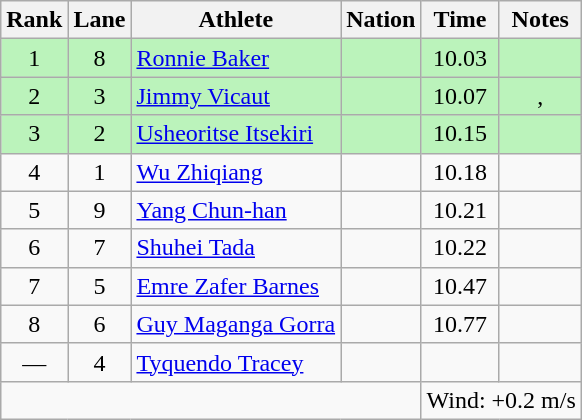<table class="wikitable sortable" style="text-align:center;">
<tr>
<th>Rank</th>
<th>Lane</th>
<th>Athlete</th>
<th>Nation</th>
<th>Time</th>
<th>Notes</th>
</tr>
<tr bgcolor=#bbf3bb>
<td>1</td>
<td>8</td>
<td align="left"><a href='#'>Ronnie Baker</a></td>
<td align="left"></td>
<td>10.03</td>
<td></td>
</tr>
<tr bgcolor=#bbf3bb>
<td>2</td>
<td>3</td>
<td align="left"><a href='#'>Jimmy Vicaut</a></td>
<td align="left"></td>
<td>10.07</td>
<td>, </td>
</tr>
<tr bgcolor=#bbf3bb>
<td>3</td>
<td>2</td>
<td align="left"><a href='#'>Usheoritse Itsekiri</a></td>
<td align="left"></td>
<td>10.15</td>
<td></td>
</tr>
<tr>
<td>4</td>
<td>1</td>
<td align="left"><a href='#'>Wu Zhiqiang</a></td>
<td align="left"></td>
<td>10.18</td>
<td></td>
</tr>
<tr>
<td>5</td>
<td>9</td>
<td align="left"><a href='#'>Yang Chun-han</a></td>
<td align="left"></td>
<td>10.21</td>
<td></td>
</tr>
<tr>
<td>6</td>
<td>7</td>
<td align="left"><a href='#'>Shuhei Tada</a></td>
<td align="left"></td>
<td>10.22</td>
<td></td>
</tr>
<tr>
<td>7</td>
<td>5</td>
<td align="left"><a href='#'>Emre Zafer Barnes</a></td>
<td align="left"></td>
<td>10.47</td>
<td></td>
</tr>
<tr>
<td>8</td>
<td>6</td>
<td align="left"><a href='#'>Guy Maganga Gorra</a></td>
<td align="left"></td>
<td>10.77</td>
<td></td>
</tr>
<tr>
<td data-sort-value=9>—</td>
<td>4</td>
<td align="left"><a href='#'>Tyquendo Tracey</a></td>
<td align="left"></td>
<td data-sort-value=99.99></td>
</tr>
<tr class="sortbottom">
<td colspan=4></td>
<td colspan="3" style="text-align:left;">Wind: +0.2 m/s</td>
</tr>
</table>
